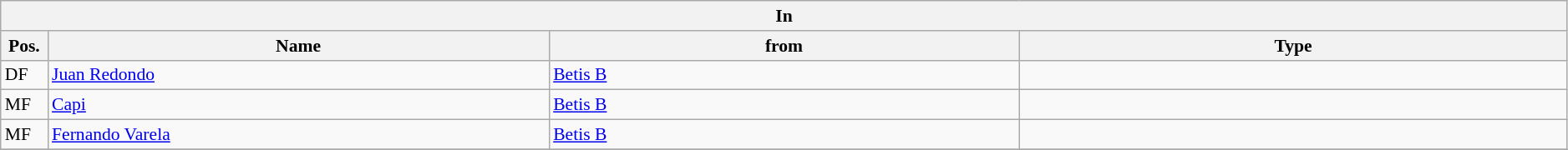<table class="wikitable" style="font-size:90%;width:99%;">
<tr>
<th colspan="4">In</th>
</tr>
<tr>
<th width=3%>Pos.</th>
<th width=32%>Name</th>
<th width=30%>from</th>
<th width=35%>Type</th>
</tr>
<tr>
<td>DF</td>
<td><a href='#'>Juan Redondo</a></td>
<td><a href='#'>Betis B</a></td>
<td></td>
</tr>
<tr>
<td>MF</td>
<td><a href='#'>Capi</a></td>
<td><a href='#'>Betis B</a></td>
<td></td>
</tr>
<tr>
<td>MF</td>
<td><a href='#'>Fernando Varela</a></td>
<td><a href='#'>Betis B</a></td>
<td></td>
</tr>
<tr>
</tr>
</table>
